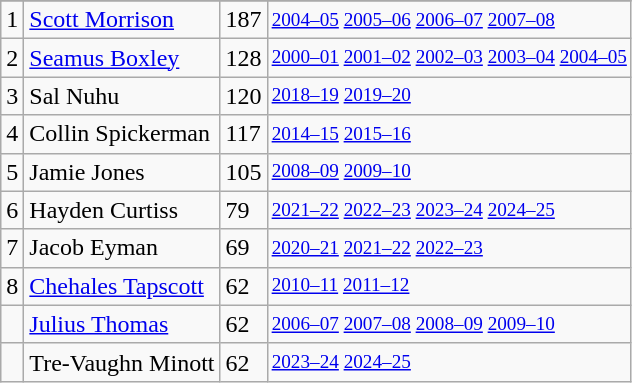<table class="wikitable">
<tr>
</tr>
<tr>
<td>1</td>
<td><a href='#'>Scott Morrison</a></td>
<td>187</td>
<td style="font-size:80%;"><a href='#'>2004–05</a> <a href='#'>2005–06</a> <a href='#'>2006–07</a> <a href='#'>2007–08</a></td>
</tr>
<tr>
<td>2</td>
<td><a href='#'>Seamus Boxley</a></td>
<td>128</td>
<td style="font-size:80%;"><a href='#'>2000–01</a> <a href='#'>2001–02</a> <a href='#'>2002–03</a> <a href='#'>2003–04</a> <a href='#'>2004–05</a></td>
</tr>
<tr>
<td>3</td>
<td>Sal Nuhu</td>
<td>120</td>
<td style="font-size:80%;"><a href='#'>2018–19</a> <a href='#'>2019–20</a></td>
</tr>
<tr>
<td>4</td>
<td>Collin Spickerman</td>
<td>117</td>
<td style="font-size:80%;"><a href='#'>2014–15</a> <a href='#'>2015–16</a></td>
</tr>
<tr>
<td>5</td>
<td>Jamie Jones</td>
<td>105</td>
<td style="font-size:80%;"><a href='#'>2008–09</a> <a href='#'>2009–10</a></td>
</tr>
<tr>
<td>6</td>
<td>Hayden Curtiss</td>
<td>79</td>
<td style="font-size:80%;"><a href='#'>2021–22</a> <a href='#'>2022–23</a> <a href='#'>2023–24</a> <a href='#'>2024–25</a></td>
</tr>
<tr>
<td>7</td>
<td>Jacob Eyman</td>
<td>69</td>
<td style="font-size:80%;"><a href='#'>2020–21</a> <a href='#'>2021–22</a> <a href='#'>2022–23</a></td>
</tr>
<tr>
<td>8</td>
<td><a href='#'>Chehales Tapscott</a></td>
<td>62</td>
<td style="font-size:80%;"><a href='#'>2010–11</a> <a href='#'>2011–12</a></td>
</tr>
<tr>
<td></td>
<td><a href='#'>Julius Thomas</a></td>
<td>62</td>
<td style="font-size:80%;"><a href='#'>2006–07</a> <a href='#'>2007–08</a> <a href='#'>2008–09</a> <a href='#'>2009–10</a></td>
</tr>
<tr>
<td></td>
<td>Tre-Vaughn Minott</td>
<td>62</td>
<td style="font-size:80%;"><a href='#'>2023–24</a> <a href='#'>2024–25</a></td>
</tr>
</table>
